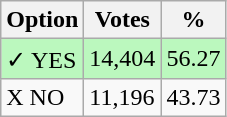<table class="wikitable">
<tr>
<th>Option</th>
<th>Votes</th>
<th>%</th>
</tr>
<tr>
<td style=background:#bbf8be>✓ YES</td>
<td style=background:#bbf8be>14,404</td>
<td style=background:#bbf8be>56.27</td>
</tr>
<tr>
<td>X NO</td>
<td>11,196</td>
<td>43.73</td>
</tr>
</table>
